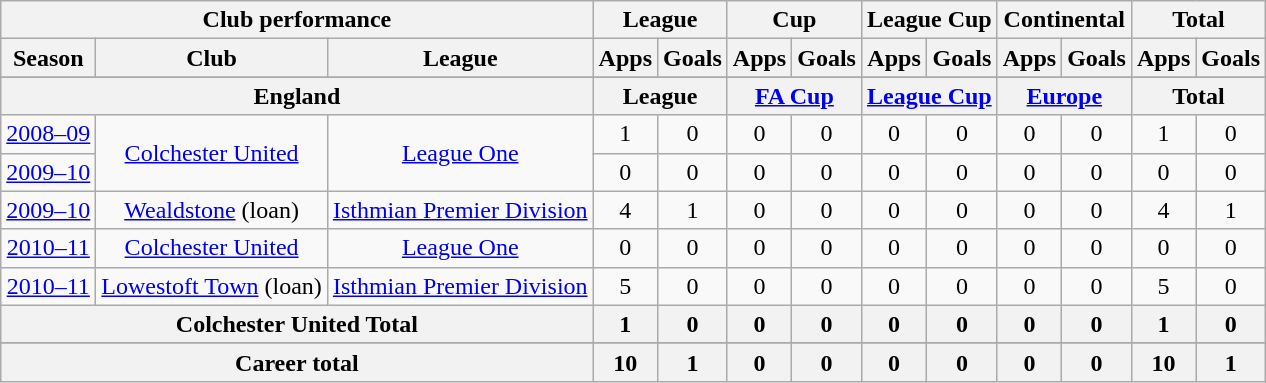<table class="wikitable" style="text-align:center">
<tr>
<th colspan=3>Club performance</th>
<th colspan=2>League</th>
<th colspan=2>Cup</th>
<th colspan=2>League Cup</th>
<th colspan=2>Continental</th>
<th colspan=2>Total</th>
</tr>
<tr>
<th>Season</th>
<th>Club</th>
<th>League</th>
<th>Apps</th>
<th>Goals</th>
<th>Apps</th>
<th>Goals</th>
<th>Apps</th>
<th>Goals</th>
<th>Apps</th>
<th>Goals</th>
<th>Apps</th>
<th>Goals</th>
</tr>
<tr>
</tr>
<tr>
<th colspan=3>England</th>
<th colspan=2>League</th>
<th colspan=2><a href='#'>FA Cup</a></th>
<th colspan=2><a href='#'>League Cup</a></th>
<th colspan=2><a href='#'>Europe</a></th>
<th colspan=2>Total</th>
</tr>
<tr>
<td><a href='#'>2008–09</a></td>
<td rowspan=2><a href='#'>Colchester United</a></td>
<td rowspan=2><a href='#'>League One</a></td>
<td>1</td>
<td>0</td>
<td>0</td>
<td>0</td>
<td>0</td>
<td>0</td>
<td>0</td>
<td>0</td>
<td>1</td>
<td>0</td>
</tr>
<tr>
<td><a href='#'>2009–10</a></td>
<td>0</td>
<td>0</td>
<td>0</td>
<td>0</td>
<td>0</td>
<td>0</td>
<td>0</td>
<td>0</td>
<td>0</td>
<td>0</td>
</tr>
<tr>
<td><a href='#'>2009–10</a></td>
<td><a href='#'>Wealdstone</a> (loan)</td>
<td><a href='#'>Isthmian Premier Division</a></td>
<td>4</td>
<td>1</td>
<td>0</td>
<td>0</td>
<td>0</td>
<td>0</td>
<td>0</td>
<td>0</td>
<td>4</td>
<td>1</td>
</tr>
<tr>
<td><a href='#'>2010–11</a></td>
<td><a href='#'>Colchester United</a></td>
<td><a href='#'>League One</a></td>
<td>0</td>
<td>0</td>
<td>0</td>
<td>0</td>
<td>0</td>
<td>0</td>
<td>0</td>
<td>0</td>
<td>0</td>
<td>0</td>
</tr>
<tr>
<td><a href='#'>2010–11</a></td>
<td><a href='#'>Lowestoft Town</a> (loan)</td>
<td><a href='#'>Isthmian Premier Division</a></td>
<td>5</td>
<td>0</td>
<td>0</td>
<td>0</td>
<td>0</td>
<td>0</td>
<td>0</td>
<td>0</td>
<td>5</td>
<td>0</td>
</tr>
<tr>
<th colspan="3">Colchester United Total</th>
<th>1</th>
<th>0</th>
<th>0</th>
<th>0</th>
<th>0</th>
<th>0</th>
<th>0</th>
<th>0</th>
<th>1</th>
<th>0</th>
</tr>
<tr>
</tr>
<tr>
<th colspan=3>Career total</th>
<th><strong>10</strong></th>
<th><strong>1</strong></th>
<th><strong>0</strong></th>
<th><strong>0</strong></th>
<th><strong>0</strong></th>
<th><strong>0</strong></th>
<th><strong>0</strong></th>
<th><strong>0</strong></th>
<th><strong>10</strong></th>
<th><strong>1</strong></th>
</tr>
</table>
